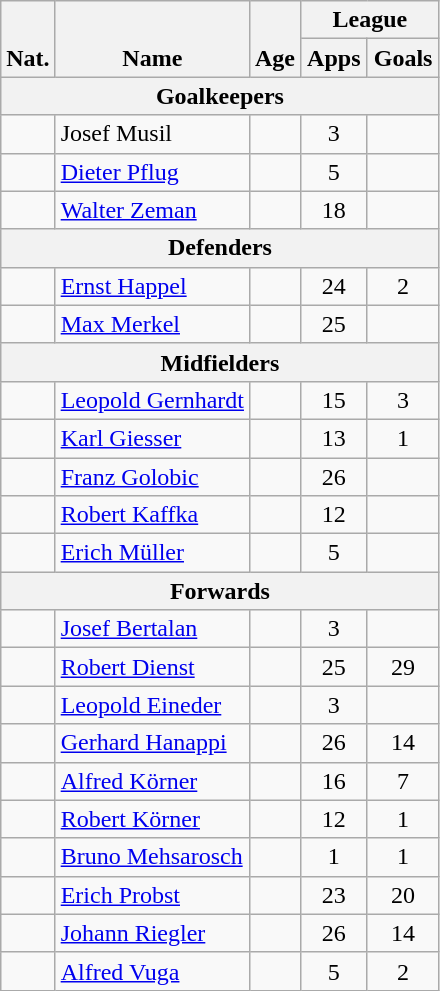<table class="wikitable" style="text-align:center">
<tr>
<th rowspan="2" valign="bottom">Nat.</th>
<th rowspan="2" valign="bottom">Name</th>
<th rowspan="2" valign="bottom">Age</th>
<th colspan="2" width="85">League</th>
</tr>
<tr>
<th>Apps</th>
<th>Goals</th>
</tr>
<tr>
<th colspan=20>Goalkeepers</th>
</tr>
<tr>
<td></td>
<td align="left">Josef Musil</td>
<td></td>
<td>3</td>
<td></td>
</tr>
<tr>
<td></td>
<td align="left"><a href='#'>Dieter Pflug</a></td>
<td></td>
<td>5</td>
<td></td>
</tr>
<tr>
<td></td>
<td align="left"><a href='#'>Walter Zeman</a></td>
<td></td>
<td>18</td>
<td></td>
</tr>
<tr>
<th colspan=20>Defenders</th>
</tr>
<tr>
<td></td>
<td align="left"><a href='#'>Ernst Happel</a></td>
<td></td>
<td>24</td>
<td>2</td>
</tr>
<tr>
<td></td>
<td align="left"><a href='#'>Max Merkel</a></td>
<td></td>
<td>25</td>
<td></td>
</tr>
<tr>
<th colspan=20>Midfielders</th>
</tr>
<tr>
<td></td>
<td align="left"><a href='#'>Leopold Gernhardt</a></td>
<td></td>
<td>15</td>
<td>3</td>
</tr>
<tr>
<td></td>
<td align="left"><a href='#'>Karl Giesser</a></td>
<td></td>
<td>13</td>
<td>1</td>
</tr>
<tr>
<td></td>
<td align="left"><a href='#'>Franz Golobic</a></td>
<td></td>
<td>26</td>
<td></td>
</tr>
<tr>
<td></td>
<td align="left"><a href='#'>Robert Kaffka</a></td>
<td></td>
<td>12</td>
<td></td>
</tr>
<tr>
<td></td>
<td align="left"><a href='#'>Erich Müller</a></td>
<td></td>
<td>5</td>
<td></td>
</tr>
<tr>
<th colspan=20>Forwards</th>
</tr>
<tr>
<td></td>
<td align="left"><a href='#'>Josef Bertalan</a></td>
<td></td>
<td>3</td>
<td></td>
</tr>
<tr>
<td></td>
<td align="left"><a href='#'>Robert Dienst</a></td>
<td></td>
<td>25</td>
<td>29</td>
</tr>
<tr>
<td></td>
<td align="left"><a href='#'>Leopold Eineder</a></td>
<td></td>
<td>3</td>
<td></td>
</tr>
<tr>
<td></td>
<td align="left"><a href='#'>Gerhard Hanappi</a></td>
<td></td>
<td>26</td>
<td>14</td>
</tr>
<tr>
<td></td>
<td align="left"><a href='#'>Alfred Körner</a></td>
<td></td>
<td>16</td>
<td>7</td>
</tr>
<tr>
<td></td>
<td align="left"><a href='#'>Robert Körner</a></td>
<td></td>
<td>12</td>
<td>1</td>
</tr>
<tr>
<td></td>
<td align="left"><a href='#'>Bruno Mehsarosch</a></td>
<td></td>
<td>1</td>
<td>1</td>
</tr>
<tr>
<td></td>
<td align="left"><a href='#'>Erich Probst</a></td>
<td></td>
<td>23</td>
<td>20</td>
</tr>
<tr>
<td></td>
<td align="left"><a href='#'>Johann Riegler</a></td>
<td></td>
<td>26</td>
<td>14</td>
</tr>
<tr>
<td></td>
<td align="left"><a href='#'>Alfred Vuga</a></td>
<td></td>
<td>5</td>
<td>2</td>
</tr>
</table>
